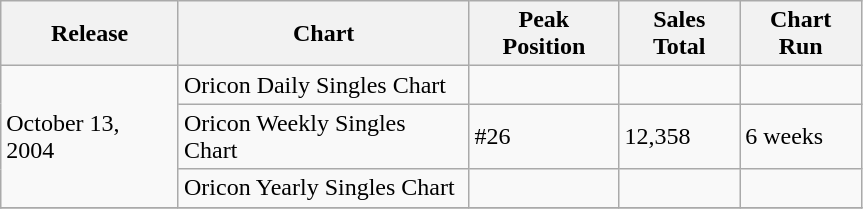<table class="wikitable" width="575px">
<tr>
<th align="left">Release</th>
<th align="left">Chart</th>
<th align="left">Peak Position</th>
<th align="left">Sales Total</th>
<th align="left">Chart Run</th>
</tr>
<tr>
<td align="left" rowspan=3>October 13, 2004</td>
<td align="left">Oricon Daily Singles Chart</td>
<td align="left"></td>
<td align="left"></td>
<td align="left"></td>
</tr>
<tr>
<td align="left">Oricon Weekly Singles Chart</td>
<td align="left">#26</td>
<td align="left">12,358</td>
<td align="left">6 weeks</td>
</tr>
<tr>
<td align="left">Oricon Yearly Singles Chart</td>
<td align="left"></td>
<td align="left"></td>
<td align="left"></td>
</tr>
<tr>
</tr>
</table>
